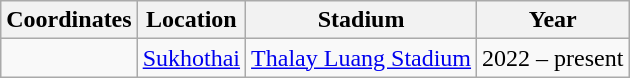<table class="wikitable sortable">
<tr>
<th>Coordinates</th>
<th>Location</th>
<th>Stadium</th>
<th>Year</th>
</tr>
<tr>
<td></td>
<td><a href='#'>Sukhothai</a></td>
<td><a href='#'>Thalay Luang Stadium</a></td>
<td>2022 – present</td>
</tr>
</table>
